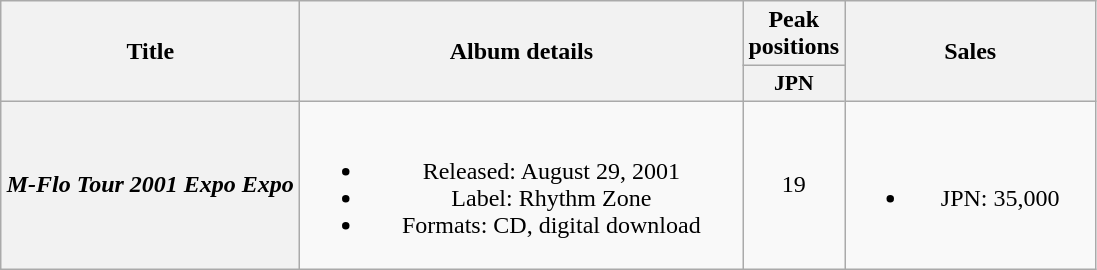<table class="wikitable plainrowheaders" style="text-align:center;">
<tr>
<th style="width:12em;" rowspan="2">Title</th>
<th style="width:18em;" rowspan="2">Album details</th>
<th colspan="1">Peak positions</th>
<th style="width:10em;" rowspan="2">Sales</th>
</tr>
<tr>
<th scope="col" style="width:3em;font-size:90%;">JPN<br></th>
</tr>
<tr>
<th scope="row"><em>M-Flo Tour 2001 Expo Expo</em></th>
<td><br><ul><li>Released: August 29, 2001</li><li>Label: Rhythm Zone</li><li>Formats: CD, digital download</li></ul></td>
<td>19</td>
<td><br><ul><li>JPN: 35,000</li></ul></td>
</tr>
</table>
